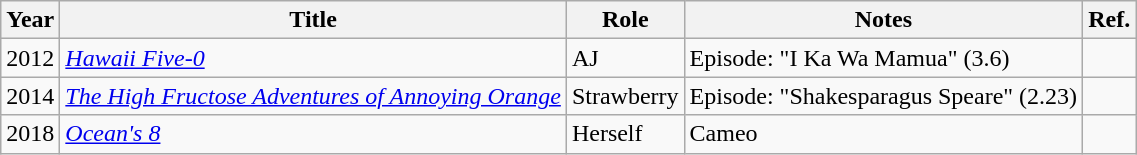<table class="wikitable">
<tr>
<th>Year</th>
<th>Title</th>
<th>Role</th>
<th>Notes</th>
<th>Ref.</th>
</tr>
<tr>
<td>2012</td>
<td><em><a href='#'>Hawaii Five-0</a></em></td>
<td>AJ</td>
<td>Episode: "I Ka Wa Mamua" (3.6)</td>
<td></td>
</tr>
<tr>
<td>2014</td>
<td><em><a href='#'>The High Fructose Adventures of Annoying Orange</a></em></td>
<td>Strawberry</td>
<td>Episode: "Shakesparagus Speare" (2.23)</td>
<td></td>
</tr>
<tr>
<td>2018</td>
<td><em><a href='#'>Ocean's 8</a></em></td>
<td>Herself</td>
<td>Cameo</td>
<td></td>
</tr>
</table>
